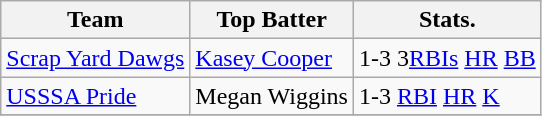<table class="wikitable">
<tr>
<th>Team</th>
<th>Top Batter</th>
<th>Stats.</th>
</tr>
<tr>
<td><a href='#'>Scrap Yard Dawgs</a></td>
<td><a href='#'>Kasey Cooper</a></td>
<td>1-3 3<a href='#'>RBIs</a> <a href='#'>HR</a> <a href='#'>BB</a></td>
</tr>
<tr>
<td><a href='#'>USSSA Pride</a></td>
<td>Megan Wiggins</td>
<td>1-3 <a href='#'>RBI</a> <a href='#'>HR</a> <a href='#'>K</a></td>
</tr>
<tr>
</tr>
</table>
